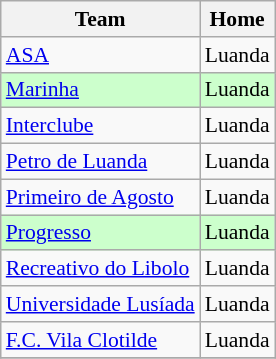<table class="wikitable" style="font-size:90%;">
<tr>
<th>Team</th>
<th>Home</th>
</tr>
<tr>
<td><a href='#'>ASA</a></td>
<td>Luanda</td>
</tr>
<tr style="background: #ccffcc;">
<td><a href='#'>Marinha</a></td>
<td>Luanda</td>
</tr>
<tr>
<td><a href='#'>Interclube</a></td>
<td>Luanda</td>
</tr>
<tr>
<td><a href='#'>Petro de Luanda</a></td>
<td>Luanda</td>
</tr>
<tr>
<td><a href='#'>Primeiro de Agosto</a></td>
<td>Luanda</td>
</tr>
<tr style="background: #ccffcc;">
<td><a href='#'>Progresso</a></td>
<td>Luanda</td>
</tr>
<tr>
<td><a href='#'>Recreativo do Libolo</a></td>
<td>Luanda </td>
</tr>
<tr>
<td><a href='#'>Universidade Lusíada</a></td>
<td>Luanda</td>
</tr>
<tr>
<td><a href='#'>F.C. Vila Clotilde</a></td>
<td>Luanda</td>
</tr>
<tr>
</tr>
</table>
